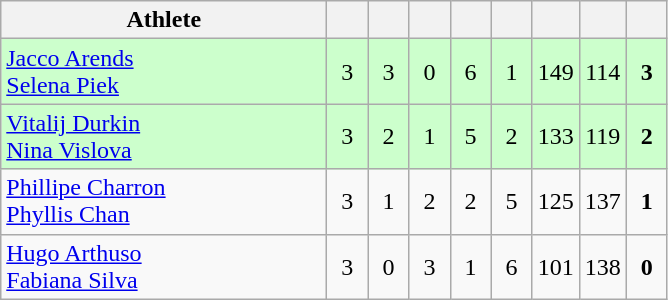<table class=wikitable style="text-align:center">
<tr>
<th width=210>Athlete</th>
<th width=20></th>
<th width=20></th>
<th width=20></th>
<th width=20></th>
<th width=20></th>
<th width=20></th>
<th width=20></th>
<th width=20></th>
</tr>
<tr bgcolor=ccffcc>
<td style="text-align:left"> <a href='#'>Jacco Arends</a><br> <a href='#'>Selena Piek</a></td>
<td>3</td>
<td>3</td>
<td>0</td>
<td>6</td>
<td>1</td>
<td>149</td>
<td>114</td>
<td><strong>3</strong></td>
</tr>
<tr bgcolor=ccffcc>
<td style="text-align:left"> <a href='#'>Vitalij Durkin</a><br> <a href='#'>Nina Vislova</a></td>
<td>3</td>
<td>2</td>
<td>1</td>
<td>5</td>
<td>2</td>
<td>133</td>
<td>119</td>
<td><strong>2</strong></td>
</tr>
<tr>
<td style="text-align:left"> <a href='#'>Phillipe Charron</a><br> <a href='#'>Phyllis Chan</a></td>
<td>3</td>
<td>1</td>
<td>2</td>
<td>2</td>
<td>5</td>
<td>125</td>
<td>137</td>
<td><strong>1</strong></td>
</tr>
<tr>
<td style="text-align:left"> <a href='#'>Hugo Arthuso</a><br> <a href='#'>Fabiana Silva</a></td>
<td>3</td>
<td>0</td>
<td>3</td>
<td>1</td>
<td>6</td>
<td>101</td>
<td>138</td>
<td><strong>0</strong></td>
</tr>
</table>
